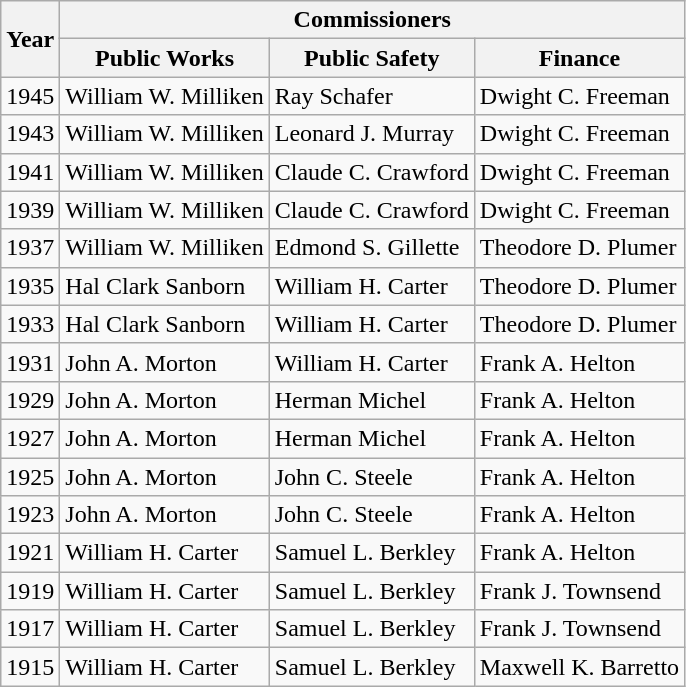<table class="wikitable">
<tr>
<th rowspan="2"><strong>Year</strong></th>
<th colspan="3"><strong>Commissioners</strong></th>
</tr>
<tr>
<th><strong>Public Works</strong></th>
<th><strong>Public Safety</strong></th>
<th><strong>Finance</strong></th>
</tr>
<tr>
<td>1945</td>
<td>William W. Milliken</td>
<td>Ray Schafer</td>
<td>Dwight C. Freeman</td>
</tr>
<tr>
<td>1943</td>
<td>William W. Milliken</td>
<td>Leonard J. Murray</td>
<td>Dwight C. Freeman</td>
</tr>
<tr>
<td>1941</td>
<td>William W. Milliken</td>
<td>Claude C. Crawford</td>
<td>Dwight C. Freeman</td>
</tr>
<tr>
<td>1939</td>
<td>William W. Milliken</td>
<td>Claude C. Crawford</td>
<td>Dwight C. Freeman</td>
</tr>
<tr>
<td>1937</td>
<td>William W. Milliken</td>
<td>Edmond S. Gillette</td>
<td>Theodore D. Plumer</td>
</tr>
<tr>
<td>1935</td>
<td>Hal Clark Sanborn</td>
<td>William H. Carter</td>
<td>Theodore D. Plumer</td>
</tr>
<tr>
<td>1933</td>
<td>Hal Clark Sanborn</td>
<td>William H. Carter</td>
<td>Theodore D. Plumer</td>
</tr>
<tr>
<td>1931</td>
<td>John A. Morton</td>
<td>William H. Carter</td>
<td>Frank A. Helton</td>
</tr>
<tr>
<td>1929</td>
<td>John A. Morton</td>
<td>Herman Michel</td>
<td>Frank A. Helton</td>
</tr>
<tr>
<td>1927</td>
<td>John A. Morton</td>
<td>Herman Michel</td>
<td>Frank A. Helton</td>
</tr>
<tr>
<td>1925</td>
<td>John A. Morton</td>
<td>John C. Steele</td>
<td>Frank A. Helton</td>
</tr>
<tr>
<td>1923</td>
<td>John A. Morton</td>
<td>John C. Steele</td>
<td>Frank A. Helton</td>
</tr>
<tr>
<td>1921</td>
<td>William H. Carter</td>
<td>Samuel L. Berkley</td>
<td>Frank A. Helton</td>
</tr>
<tr>
<td>1919</td>
<td>William H. Carter</td>
<td>Samuel L. Berkley</td>
<td>Frank J. Townsend</td>
</tr>
<tr>
<td>1917</td>
<td>William H. Carter</td>
<td>Samuel L. Berkley</td>
<td>Frank J. Townsend</td>
</tr>
<tr>
<td>1915</td>
<td>William H. Carter</td>
<td>Samuel L. Berkley</td>
<td>Maxwell K. Barretto</td>
</tr>
</table>
